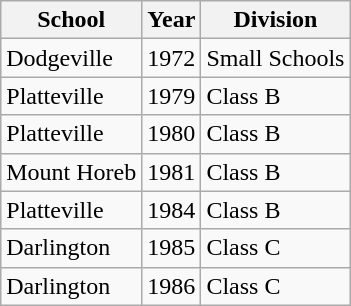<table class="wikitable">
<tr>
<th>School</th>
<th>Year</th>
<th>Division</th>
</tr>
<tr>
<td>Dodgeville</td>
<td>1972</td>
<td>Small Schools</td>
</tr>
<tr>
<td>Platteville</td>
<td>1979</td>
<td>Class B</td>
</tr>
<tr>
<td>Platteville</td>
<td>1980</td>
<td>Class B</td>
</tr>
<tr>
<td>Mount Horeb</td>
<td>1981</td>
<td>Class B</td>
</tr>
<tr>
<td>Platteville</td>
<td>1984</td>
<td>Class B</td>
</tr>
<tr>
<td>Darlington</td>
<td>1985</td>
<td>Class C</td>
</tr>
<tr>
<td>Darlington</td>
<td>1986</td>
<td>Class C</td>
</tr>
</table>
